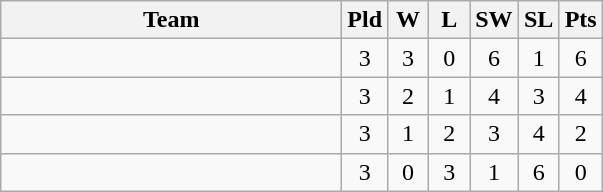<table class=wikitable style="text-align:center">
<tr>
<th width=220>Team</th>
<th width=20>Pld</th>
<th width=20>W</th>
<th width=20>L</th>
<th width=20>SW</th>
<th width=20>SL</th>
<th width=20>Pts</th>
</tr>
<tr>
<td align=left></td>
<td>3</td>
<td>3</td>
<td>0</td>
<td>6</td>
<td>1</td>
<td>6</td>
</tr>
<tr>
<td align=left></td>
<td>3</td>
<td>2</td>
<td>1</td>
<td>4</td>
<td>3</td>
<td>4</td>
</tr>
<tr>
<td align=left></td>
<td>3</td>
<td>1</td>
<td>2</td>
<td>3</td>
<td>4</td>
<td>2</td>
</tr>
<tr>
<td align=left></td>
<td>3</td>
<td>0</td>
<td>3</td>
<td>1</td>
<td>6</td>
<td>0</td>
</tr>
</table>
